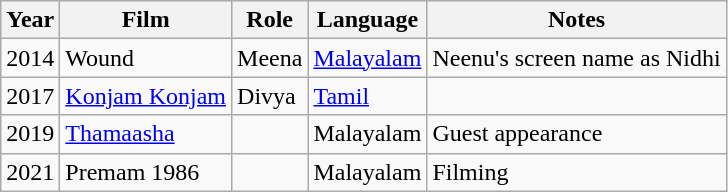<table class="wikitable sortable">
<tr>
<th>Year</th>
<th>Film</th>
<th>Role</th>
<th>Language</th>
<th>Notes</th>
</tr>
<tr>
<td>2014</td>
<td>Wound</td>
<td>Meena</td>
<td><a href='#'>Malayalam</a></td>
<td>Neenu's screen name as Nidhi</td>
</tr>
<tr>
<td>2017</td>
<td><a href='#'>Konjam Konjam</a></td>
<td>Divya</td>
<td><a href='#'>Tamil</a></td>
<td></td>
</tr>
<tr>
<td>2019</td>
<td><a href='#'>Thamaasha</a></td>
<td></td>
<td>Malayalam</td>
<td>Guest appearance</td>
</tr>
<tr>
<td>2021</td>
<td>Premam 1986</td>
<td></td>
<td>Malayalam</td>
<td>Filming</td>
</tr>
</table>
